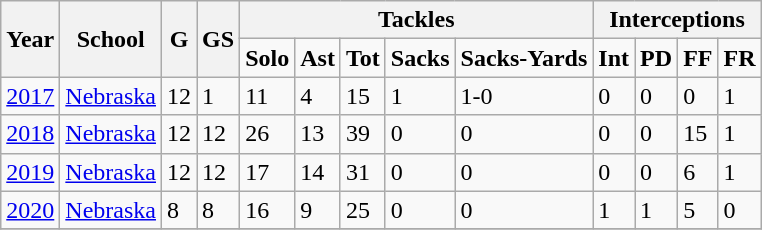<table class="wikitable">
<tr>
<th rowspan="2" style=>Year</th>
<th rowspan="2" style=>School</th>
<th rowspan="2" style=>G</th>
<th rowspan="2" style=>GS</th>
<th colspan="5" style="text-align: center; font-weight:bold;" style=>Tackles</th>
<th colspan="4" style="text-align: center; font-weight:bold;" style=>Interceptions</th>
</tr>
<tr>
<td style="font-weight:bold;" style=>Solo</td>
<td style="font-weight:bold;" style=>Ast</td>
<td style="font-weight:bold;" style=>Tot</td>
<td style="font-weight:bold;" style=>Sacks</td>
<td style="font-weight:bold;" style=>Sacks-Yards</td>
<td style="font-weight:bold;" style=>Int</td>
<td style="font-weight:bold;" style=>PD</td>
<td style="font-weight:bold;" style=>FF</td>
<td style="font-weight:bold;" style=>FR</td>
</tr>
<tr>
<td><a href='#'>2017</a></td>
<td><a href='#'>Nebraska</a></td>
<td>12</td>
<td>1</td>
<td>11</td>
<td>4</td>
<td>15</td>
<td>1</td>
<td>1-0</td>
<td>0</td>
<td>0</td>
<td>0</td>
<td>1</td>
</tr>
<tr>
<td><a href='#'>2018</a></td>
<td><a href='#'>Nebraska</a></td>
<td>12</td>
<td>12</td>
<td>26</td>
<td>13</td>
<td>39</td>
<td>0</td>
<td>0</td>
<td>0</td>
<td>0</td>
<td>15</td>
<td>1</td>
</tr>
<tr>
<td><a href='#'>2019</a></td>
<td><a href='#'>Nebraska</a></td>
<td>12</td>
<td>12</td>
<td>17</td>
<td>14</td>
<td>31</td>
<td>0</td>
<td>0</td>
<td>0</td>
<td>0</td>
<td>6</td>
<td>1</td>
</tr>
<tr>
<td><a href='#'>2020</a></td>
<td><a href='#'>Nebraska</a></td>
<td>8</td>
<td>8</td>
<td>16</td>
<td>9</td>
<td>25</td>
<td>0</td>
<td>0</td>
<td>1</td>
<td>1</td>
<td>5</td>
<td>0</td>
</tr>
<tr>
</tr>
</table>
